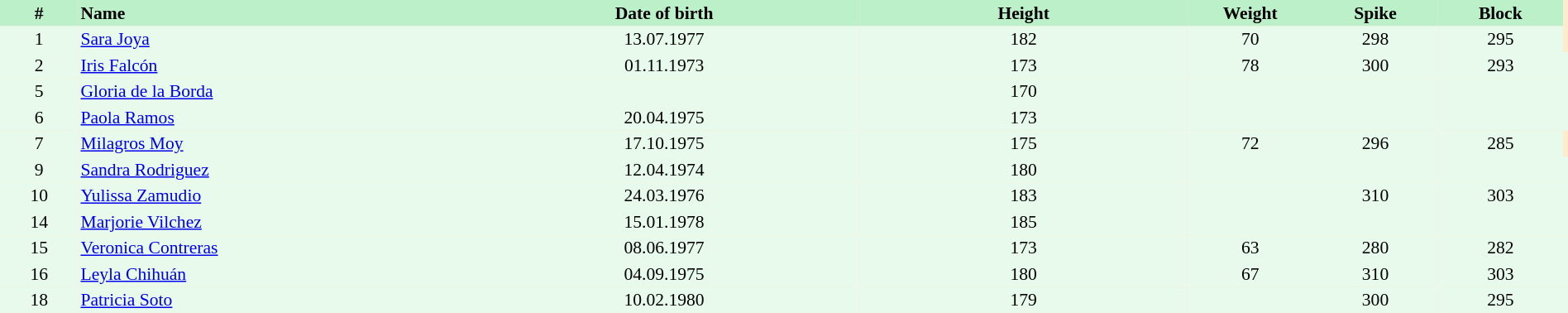<table border=0 cellpadding=2 cellspacing=0  |- bgcolor=#FFECCE style="text-align:center; font-size:90%;" width=100%>
<tr bgcolor=#BBF0C9>
<th width=5%>#</th>
<th width=25% align=left>Name</th>
<th width=25%>Date of birth</th>
<th width=21%>Height</th>
<th width=8%>Weight</th>
<th width=8%>Spike</th>
<th width=8%>Block</th>
</tr>
<tr bgcolor=#E7FAEC>
<td>1</td>
<td align=left><a href='#'>Sara Joya</a></td>
<td>13.07.1977</td>
<td>182</td>
<td>70</td>
<td>298</td>
<td>295</td>
</tr>
<tr bgcolor=#E7FAEC>
<td>2</td>
<td align=left><a href='#'>Iris Falcón</a></td>
<td>01.11.1973</td>
<td>173</td>
<td>78</td>
<td>300</td>
<td>293</td>
<td></td>
</tr>
<tr bgcolor=#E7FAEC>
<td>5</td>
<td align=left><a href='#'>Gloria de la Borda</a></td>
<td></td>
<td>170</td>
<td></td>
<td></td>
<td></td>
<td></td>
</tr>
<tr bgcolor=#E7FAEC>
<td>6</td>
<td align=left><a href='#'>Paola Ramos</a></td>
<td>20.04.1975</td>
<td>173</td>
<td></td>
<td></td>
<td></td>
<td></td>
</tr>
<tr bgcolor=#E7FAEC>
<td>7</td>
<td align=left><a href='#'>Milagros Moy</a></td>
<td>17.10.1975</td>
<td>175</td>
<td>72</td>
<td>296</td>
<td>285</td>
</tr>
<tr bgcolor=#E7FAEC>
<td>9</td>
<td align=left><a href='#'>Sandra Rodriguez</a></td>
<td>12.04.1974</td>
<td>180</td>
<td></td>
<td></td>
<td></td>
<td></td>
</tr>
<tr bgcolor=#E7FAEC>
<td>10</td>
<td align=left><a href='#'>Yulissa Zamudio</a></td>
<td>24.03.1976</td>
<td>183</td>
<td></td>
<td>310</td>
<td>303</td>
<td></td>
</tr>
<tr bgcolor=#E7FAEC>
<td>14</td>
<td align=left><a href='#'>Marjorie Vilchez</a></td>
<td>15.01.1978</td>
<td>185</td>
<td></td>
<td></td>
<td></td>
<td></td>
</tr>
<tr bgcolor=#E7FAEC>
<td>15</td>
<td align=left><a href='#'>Veronica Contreras</a></td>
<td>08.06.1977</td>
<td>173</td>
<td>63</td>
<td>280</td>
<td>282</td>
<td></td>
</tr>
<tr bgcolor=#E7FAEC>
<td>16</td>
<td align=left><a href='#'>Leyla Chihuán</a></td>
<td>04.09.1975</td>
<td>180</td>
<td>67</td>
<td>310</td>
<td>303</td>
<td></td>
</tr>
<tr bgcolor=#E7FAEC>
<td>18</td>
<td align=left><a href='#'>Patricia Soto</a></td>
<td>10.02.1980</td>
<td>179</td>
<td></td>
<td>300</td>
<td>295</td>
<td></td>
</tr>
</table>
